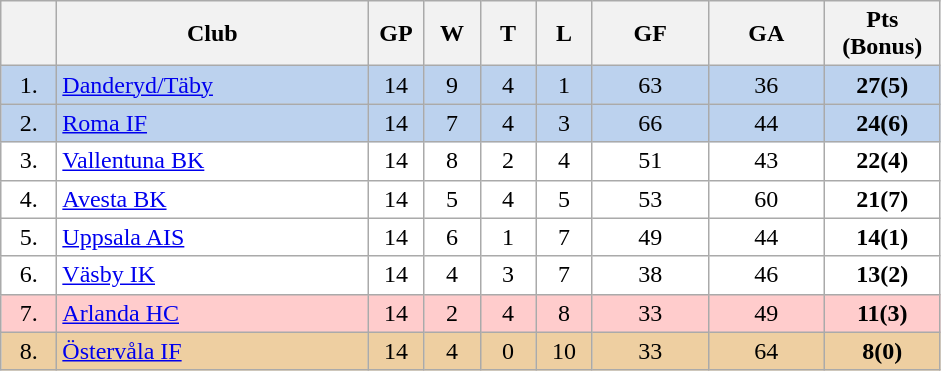<table class="wikitable">
<tr>
<th width="30"></th>
<th width="200">Club</th>
<th width="30">GP</th>
<th width="30">W</th>
<th width="30">T</th>
<th width="30">L</th>
<th width="70">GF</th>
<th width="70">GA</th>
<th width="70">Pts (Bonus)</th>
</tr>
<tr bgcolor="#BCD2EE" align="center">
<td>1.</td>
<td align="left"><a href='#'>Danderyd/Täby</a></td>
<td>14</td>
<td>9</td>
<td>4</td>
<td>1</td>
<td>63</td>
<td>36</td>
<td><strong>27(5)</strong></td>
</tr>
<tr bgcolor="#BCD2EE" align="center">
<td>2.</td>
<td align="left"><a href='#'>Roma IF</a></td>
<td>14</td>
<td>7</td>
<td>4</td>
<td>3</td>
<td>66</td>
<td>44</td>
<td><strong>24(6)</strong></td>
</tr>
<tr bgcolor="#FFFFFF" align="center">
<td>3.</td>
<td align="left"><a href='#'>Vallentuna BK</a></td>
<td>14</td>
<td>8</td>
<td>2</td>
<td>4</td>
<td>51</td>
<td>43</td>
<td><strong>22(4)</strong></td>
</tr>
<tr bgcolor="#FFFFFF" align="center">
<td>4.</td>
<td align="left"><a href='#'>Avesta BK</a></td>
<td>14</td>
<td>5</td>
<td>4</td>
<td>5</td>
<td>53</td>
<td>60</td>
<td><strong>21(7)</strong></td>
</tr>
<tr bgcolor="#FFFFFF" align="center">
<td>5.</td>
<td align="left"><a href='#'>Uppsala AIS</a></td>
<td>14</td>
<td>6</td>
<td>1</td>
<td>7</td>
<td>49</td>
<td>44</td>
<td><strong>14(1)</strong></td>
</tr>
<tr bgcolor="#FFFFFF" align="center">
<td>6.</td>
<td align="left"><a href='#'>Väsby IK</a></td>
<td>14</td>
<td>4</td>
<td>3</td>
<td>7</td>
<td>38</td>
<td>46</td>
<td><strong>13(2)</strong></td>
</tr>
<tr bgcolor="#FFCCCC" align="center">
<td>7.</td>
<td align="left"><a href='#'>Arlanda HC</a></td>
<td>14</td>
<td>2</td>
<td>4</td>
<td>8</td>
<td>33</td>
<td>49</td>
<td><strong>11(3)</strong></td>
</tr>
<tr bgcolor="#EECFA1" align="center">
<td>8.</td>
<td align="left"><a href='#'>Östervåla IF</a></td>
<td>14</td>
<td>4</td>
<td>0</td>
<td>10</td>
<td>33</td>
<td>64</td>
<td><strong>8(0)</strong></td>
</tr>
</table>
